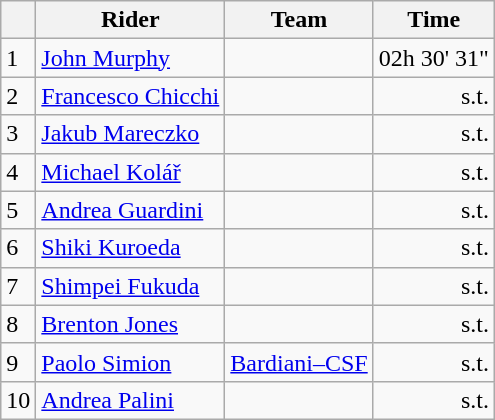<table class=wikitable>
<tr>
<th></th>
<th>Rider</th>
<th>Team</th>
<th>Time</th>
</tr>
<tr>
<td>1</td>
<td> <a href='#'>John Murphy</a></td>
<td></td>
<td align=right>02h 30' 31"</td>
</tr>
<tr>
<td>2</td>
<td> <a href='#'>Francesco Chicchi</a></td>
<td></td>
<td align=right>s.t.</td>
</tr>
<tr>
<td>3</td>
<td> <a href='#'>Jakub Mareczko</a></td>
<td></td>
<td align=right>s.t.</td>
</tr>
<tr>
<td>4</td>
<td> <a href='#'>Michael Kolář</a></td>
<td></td>
<td align=right>s.t.</td>
</tr>
<tr>
<td>5</td>
<td> <a href='#'>Andrea Guardini</a> </td>
<td></td>
<td align=right>s.t.</td>
</tr>
<tr>
<td>6</td>
<td> <a href='#'>Shiki Kuroeda</a></td>
<td></td>
<td align=right>s.t.</td>
</tr>
<tr>
<td>7</td>
<td> <a href='#'>Shimpei Fukuda</a></td>
<td></td>
<td align=right>s.t.</td>
</tr>
<tr>
<td>8</td>
<td> <a href='#'>Brenton Jones</a></td>
<td></td>
<td align=right>s.t.</td>
</tr>
<tr>
<td>9</td>
<td> <a href='#'>Paolo Simion</a></td>
<td><a href='#'>Bardiani–CSF</a></td>
<td align=right>s.t.</td>
</tr>
<tr>
<td>10</td>
<td> <a href='#'>Andrea Palini</a></td>
<td></td>
<td align=right>s.t.</td>
</tr>
</table>
